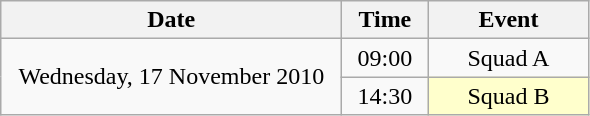<table class = "wikitable" style="text-align:center;">
<tr>
<th width=220>Date</th>
<th width=50>Time</th>
<th width=100>Event</th>
</tr>
<tr>
<td rowspan=2>Wednesday, 17 November 2010</td>
<td>09:00</td>
<td>Squad A</td>
</tr>
<tr>
<td>14:30</td>
<td bgcolor=ffffcc>Squad B</td>
</tr>
</table>
